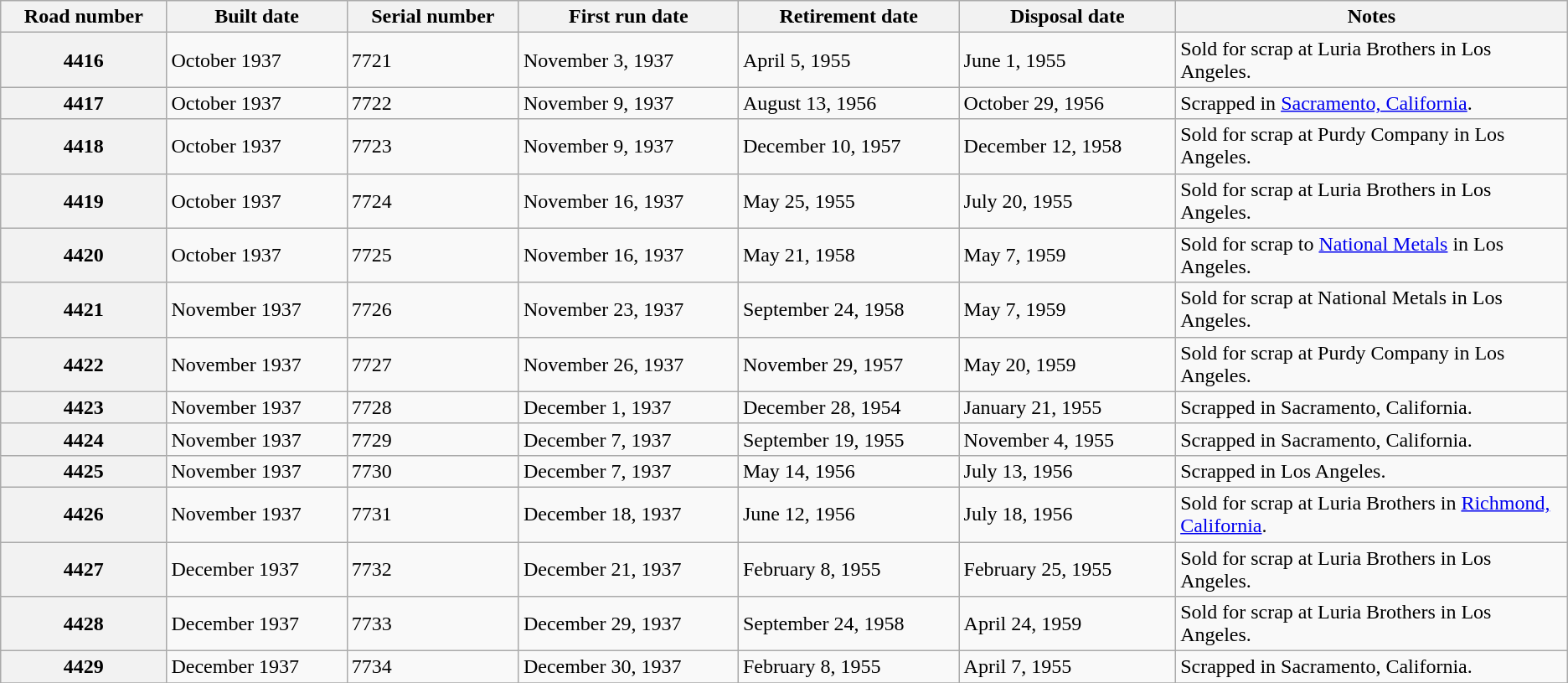<table class="wikitable sortable">
<tr>
<th scope="col">Road number</th>
<th scope="col">Built date</th>
<th scope="col">Serial number</th>
<th scope="col">First run date</th>
<th scope="col">Retirement date</th>
<th scope="col">Disposal date</th>
<th scope="col" style="width:25%;">Notes</th>
</tr>
<tr>
<th scope="row">4416</th>
<td>October 1937</td>
<td>7721</td>
<td>November 3, 1937</td>
<td>April 5, 1955</td>
<td>June 1, 1955</td>
<td>Sold for scrap at Luria Brothers in Los Angeles.</td>
</tr>
<tr>
<th scope="row">4417</th>
<td>October 1937</td>
<td>7722</td>
<td>November 9, 1937</td>
<td>August 13, 1956</td>
<td>October 29, 1956</td>
<td>Scrapped in <a href='#'>Sacramento, California</a>.</td>
</tr>
<tr>
<th scope="row">4418</th>
<td>October 1937</td>
<td>7723</td>
<td>November 9, 1937</td>
<td>December 10, 1957</td>
<td>December 12, 1958</td>
<td>Sold for scrap at Purdy Company in Los Angeles.</td>
</tr>
<tr>
<th scope="row">4419</th>
<td>October 1937</td>
<td>7724</td>
<td>November 16, 1937</td>
<td>May 25, 1955</td>
<td>July 20, 1955</td>
<td>Sold for scrap at Luria Brothers in Los Angeles.</td>
</tr>
<tr>
<th scope="row">4420</th>
<td>October 1937</td>
<td>7725</td>
<td>November 16, 1937</td>
<td>May 21, 1958</td>
<td>May 7, 1959</td>
<td>Sold for scrap to <a href='#'>National Metals</a> in Los Angeles.</td>
</tr>
<tr>
<th scope="row">4421</th>
<td>November 1937</td>
<td>7726</td>
<td>November 23, 1937</td>
<td>September 24, 1958</td>
<td>May 7, 1959</td>
<td>Sold for scrap at National Metals in Los Angeles.</td>
</tr>
<tr>
<th scope="row">4422</th>
<td>November 1937</td>
<td>7727</td>
<td>November 26, 1937</td>
<td>November 29, 1957</td>
<td>May 20, 1959</td>
<td>Sold for scrap at Purdy Company in Los Angeles.</td>
</tr>
<tr>
<th scope="row">4423</th>
<td>November 1937</td>
<td>7728</td>
<td>December 1, 1937</td>
<td>December 28, 1954</td>
<td>January 21, 1955</td>
<td>Scrapped in Sacramento, California.</td>
</tr>
<tr>
<th scope="row">4424</th>
<td>November 1937</td>
<td>7729</td>
<td>December 7, 1937</td>
<td>September 19, 1955</td>
<td>November 4, 1955</td>
<td>Scrapped in Sacramento, California.</td>
</tr>
<tr>
<th scope="row">4425</th>
<td>November 1937</td>
<td>7730</td>
<td>December 7, 1937</td>
<td>May 14, 1956</td>
<td>July 13, 1956</td>
<td>Scrapped in Los Angeles.</td>
</tr>
<tr>
<th scope="row">4426</th>
<td>November 1937</td>
<td>7731</td>
<td>December 18, 1937</td>
<td>June 12, 1956</td>
<td>July 18, 1956</td>
<td>Sold for scrap at Luria Brothers in <a href='#'>Richmond, California</a>.</td>
</tr>
<tr>
<th scope="row">4427</th>
<td>December 1937</td>
<td>7732</td>
<td>December 21, 1937</td>
<td>February 8, 1955</td>
<td>February 25, 1955</td>
<td>Sold for scrap at Luria Brothers in Los Angeles.</td>
</tr>
<tr>
<th scope="row">4428</th>
<td>December 1937</td>
<td>7733</td>
<td>December 29, 1937</td>
<td>September 24, 1958</td>
<td>April 24, 1959</td>
<td>Sold for scrap at Luria Brothers in Los Angeles.</td>
</tr>
<tr>
<th scope="row">4429</th>
<td>December 1937</td>
<td>7734</td>
<td>December 30, 1937</td>
<td>February 8, 1955</td>
<td>April 7, 1955</td>
<td>Scrapped in Sacramento, California.</td>
</tr>
<tr>
</tr>
</table>
